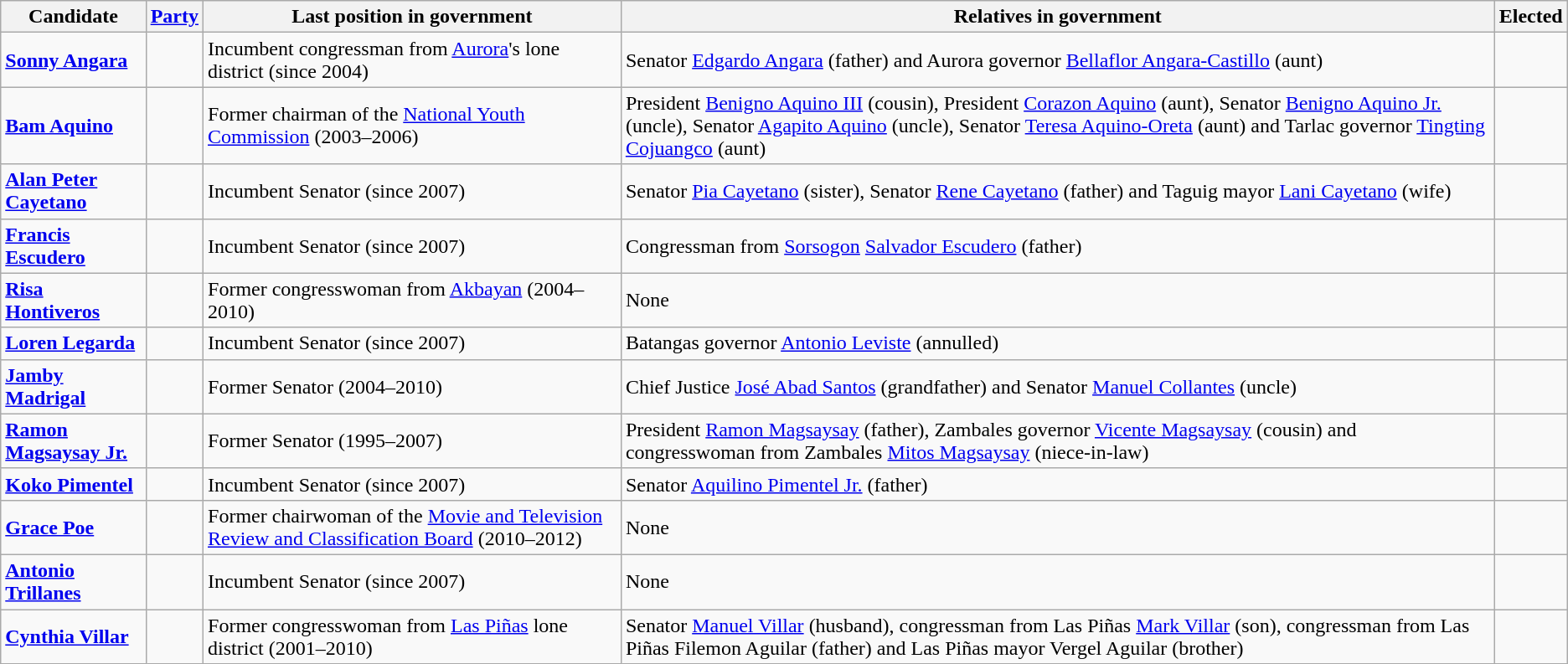<table class="wikitable">
<tr>
<th>Candidate</th>
<th><a href='#'>Party</a></th>
<th>Last position in government</th>
<th>Relatives in government</th>
<th>Elected</th>
</tr>
<tr>
<td><strong><a href='#'>Sonny Angara</a></strong></td>
<td></td>
<td>Incumbent congressman from <a href='#'>Aurora</a>'s lone district (since 2004)</td>
<td>Senator <a href='#'>Edgardo Angara</a> (father) and Aurora governor <a href='#'>Bellaflor Angara-Castillo</a> (aunt)</td>
<td></td>
</tr>
<tr>
<td><strong><a href='#'>Bam Aquino</a></strong></td>
<td></td>
<td>Former chairman of the <a href='#'>National Youth Commission</a> (2003–2006)</td>
<td>President <a href='#'>Benigno Aquino III</a> (cousin), President <a href='#'>Corazon Aquino</a> (aunt), Senator <a href='#'>Benigno Aquino Jr.</a> (uncle), Senator <a href='#'>Agapito Aquino</a> (uncle), Senator <a href='#'>Teresa Aquino-Oreta</a> (aunt) and Tarlac governor <a href='#'>Tingting Cojuangco</a> (aunt)</td>
<td></td>
</tr>
<tr>
<td><strong><a href='#'>Alan Peter Cayetano</a></strong></td>
<td></td>
<td>Incumbent Senator (since 2007)</td>
<td>Senator <a href='#'>Pia Cayetano</a> (sister), Senator <a href='#'>Rene Cayetano</a> (father) and Taguig mayor <a href='#'>Lani Cayetano</a> (wife)</td>
<td></td>
</tr>
<tr>
<td><strong><a href='#'>Francis Escudero</a></strong></td>
<td></td>
<td>Incumbent Senator (since 2007)</td>
<td>Congressman from <a href='#'>Sorsogon</a> <a href='#'>Salvador Escudero</a> (father)</td>
<td></td>
</tr>
<tr>
<td><strong><a href='#'>Risa Hontiveros</a></strong></td>
<td></td>
<td>Former congresswoman from <a href='#'>Akbayan</a> (2004–2010)</td>
<td>None</td>
<td></td>
</tr>
<tr>
<td><strong><a href='#'>Loren Legarda</a></strong></td>
<td></td>
<td>Incumbent Senator (since 2007)</td>
<td>Batangas governor <a href='#'>Antonio Leviste</a> (annulled)</td>
<td></td>
</tr>
<tr>
<td><strong><a href='#'>Jamby Madrigal</a></strong></td>
<td></td>
<td>Former Senator (2004–2010)</td>
<td>Chief Justice <a href='#'>José Abad Santos</a> (grandfather) and Senator <a href='#'>Manuel Collantes</a> (uncle)</td>
<td></td>
</tr>
<tr>
<td><strong><a href='#'>Ramon Magsaysay Jr.</a></strong></td>
<td></td>
<td>Former Senator (1995–2007)</td>
<td>President <a href='#'>Ramon Magsaysay</a> (father), Zambales governor <a href='#'>Vicente Magsaysay</a> (cousin) and congresswoman from Zambales <a href='#'>Mitos Magsaysay</a> (niece-in-law)</td>
<td></td>
</tr>
<tr>
<td><strong><a href='#'>Koko Pimentel</a></strong></td>
<td></td>
<td>Incumbent Senator (since 2007)</td>
<td>Senator <a href='#'>Aquilino Pimentel Jr.</a> (father)</td>
<td></td>
</tr>
<tr>
<td><strong><a href='#'>Grace Poe</a></strong></td>
<td></td>
<td>Former chairwoman of the <a href='#'>Movie and Television Review and Classification Board</a> (2010–2012)</td>
<td>None</td>
<td></td>
</tr>
<tr>
<td><strong><a href='#'>Antonio Trillanes</a></strong></td>
<td></td>
<td>Incumbent Senator (since 2007)</td>
<td>None</td>
<td></td>
</tr>
<tr>
<td><strong><a href='#'>Cynthia Villar</a></strong></td>
<td></td>
<td>Former congresswoman from <a href='#'>Las Piñas</a> lone district (2001–2010)</td>
<td>Senator <a href='#'>Manuel Villar</a> (husband), congressman from Las Piñas <a href='#'>Mark Villar</a> (son), congressman from Las Piñas Filemon Aguilar (father) and Las Piñas mayor Vergel Aguilar (brother)</td>
<td></td>
</tr>
</table>
